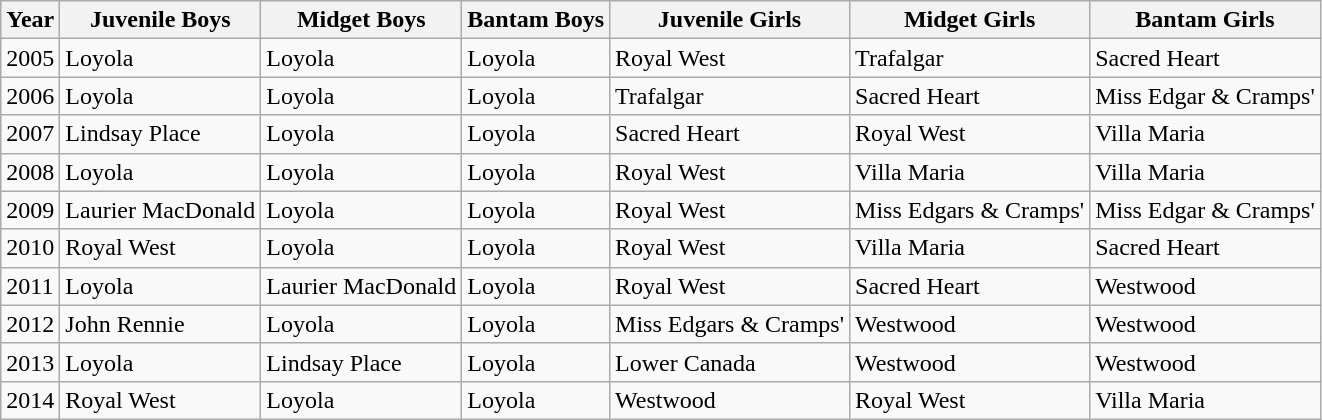<table class="wikitable">
<tr>
<th>Year</th>
<th>Juvenile Boys</th>
<th>Midget Boys</th>
<th>Bantam Boys</th>
<th>Juvenile Girls</th>
<th>Midget Girls</th>
<th>Bantam Girls</th>
</tr>
<tr>
<td>2005</td>
<td>Loyola</td>
<td>Loyola</td>
<td>Loyola</td>
<td>Royal West</td>
<td>Trafalgar</td>
<td>Sacred Heart</td>
</tr>
<tr>
<td>2006</td>
<td>Loyola</td>
<td>Loyola</td>
<td>Loyola</td>
<td>Trafalgar</td>
<td>Sacred Heart</td>
<td>Miss Edgar & Cramps'</td>
</tr>
<tr>
<td>2007</td>
<td>Lindsay Place</td>
<td>Loyola</td>
<td>Loyola</td>
<td>Sacred Heart</td>
<td>Royal West</td>
<td>Villa Maria</td>
</tr>
<tr>
<td>2008</td>
<td>Loyola</td>
<td>Loyola</td>
<td>Loyola</td>
<td>Royal West</td>
<td>Villa Maria</td>
<td>Villa Maria</td>
</tr>
<tr>
<td>2009</td>
<td>Laurier MacDonald</td>
<td>Loyola</td>
<td>Loyola</td>
<td>Royal West</td>
<td>Miss Edgars & Cramps'</td>
<td>Miss Edgar & Cramps'</td>
</tr>
<tr>
<td>2010</td>
<td>Royal West</td>
<td>Loyola</td>
<td>Loyola</td>
<td>Royal West</td>
<td>Villa Maria</td>
<td>Sacred Heart</td>
</tr>
<tr>
<td>2011</td>
<td>Loyola</td>
<td>Laurier MacDonald</td>
<td>Loyola</td>
<td>Royal West</td>
<td>Sacred Heart</td>
<td>Westwood</td>
</tr>
<tr>
<td>2012</td>
<td>John Rennie</td>
<td>Loyola</td>
<td>Loyola</td>
<td>Miss Edgars & Cramps'</td>
<td>Westwood</td>
<td>Westwood</td>
</tr>
<tr>
<td>2013</td>
<td>Loyola</td>
<td>Lindsay Place</td>
<td>Loyola</td>
<td>Lower Canada</td>
<td>Westwood</td>
<td>Westwood</td>
</tr>
<tr>
<td>2014</td>
<td>Royal West</td>
<td>Loyola</td>
<td>Loyola</td>
<td>Westwood</td>
<td>Royal West</td>
<td>Villa Maria</td>
</tr>
</table>
